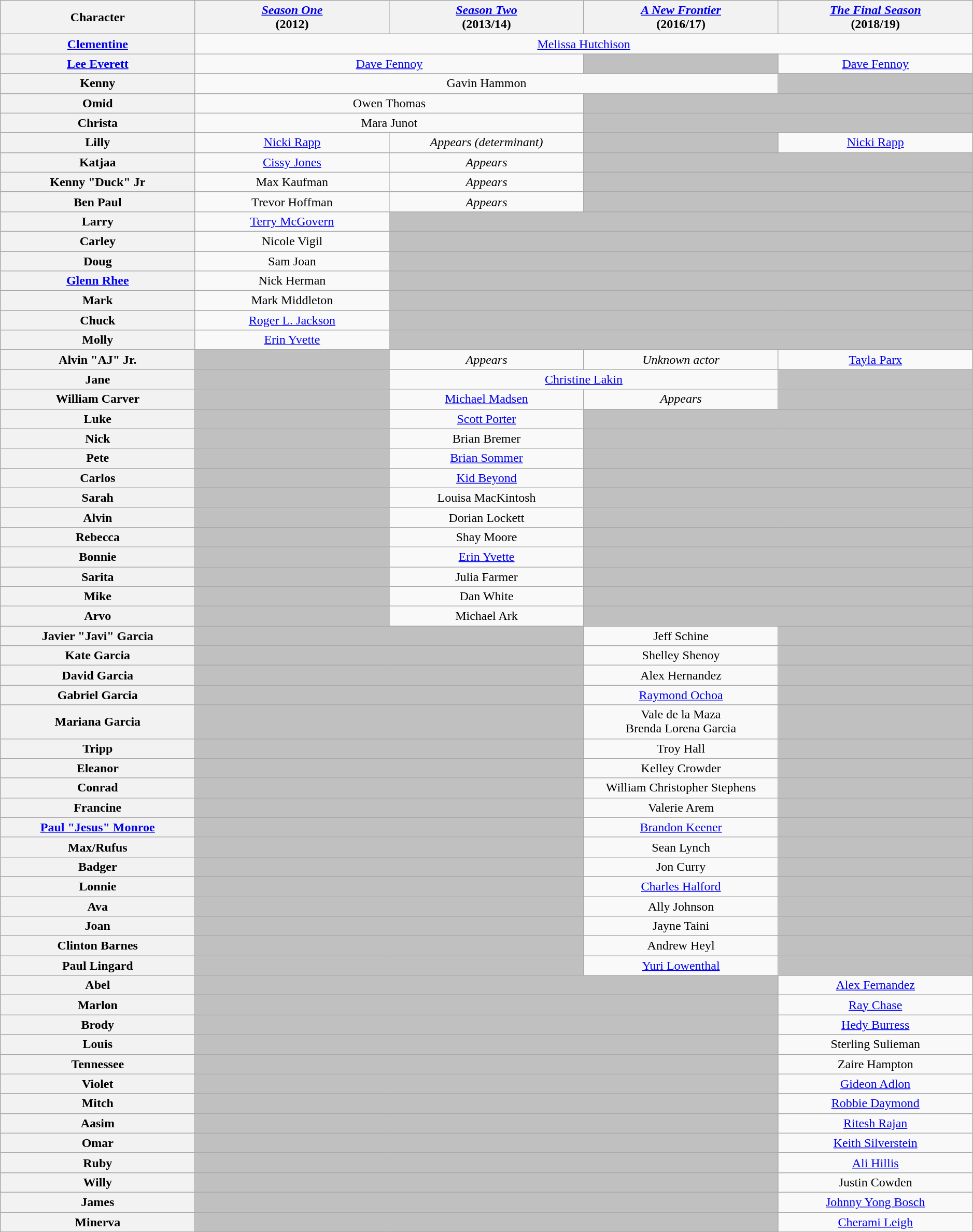<table class="wikitable"  style="text-align:center; width:99%;">
<tr>
<th style="width:20%;">Character</th>
<th style="width:20%;"><em><a href='#'>Season One</a></em><br>(2012)</th>
<th style="width:20%;"><em><a href='#'>Season Two</a></em><br>(2013/14)</th>
<th style="width:20%;"><em><a href='#'>A New Frontier</a></em><br>(2016/17)</th>
<th style="width:20%;"><em><a href='#'>The Final Season</a></em><br>(2018/19)</th>
</tr>
<tr>
<th><a href='#'>Clementine</a></th>
<td colspan=4><a href='#'>Melissa Hutchison</a></td>
</tr>
<tr>
<th><a href='#'>Lee Everett</a></th>
<td colspan=2><a href='#'>Dave Fennoy</a></td>
<td bgcolor="silver"></td>
<td><a href='#'>Dave Fennoy</a></td>
</tr>
<tr>
<th>Kenny</th>
<td colspan=3>Gavin Hammon</td>
<td bgcolor="silver"></td>
</tr>
<tr>
<th>Omid</th>
<td colspan=2>Owen Thomas</td>
<td colspan="2" bgcolor="silver"></td>
</tr>
<tr>
<th>Christa</th>
<td colspan=2>Mara Junot</td>
<td colspan="2" bgcolor="silver"></td>
</tr>
<tr>
<th>Lilly</th>
<td><a href='#'>Nicki Rapp</a></td>
<td><em>Appears (determinant)</em></td>
<td bgcolor="silver"></td>
<td><a href='#'>Nicki Rapp</a></td>
</tr>
<tr>
<th>Katjaa</th>
<td><a href='#'>Cissy Jones</a></td>
<td><em>Appears</em></td>
<td colspan="2" bgcolor="silver"></td>
</tr>
<tr>
<th>Kenny "Duck" Jr</th>
<td>Max Kaufman</td>
<td><em>Appears</em></td>
<td colspan="2" bgcolor="silver"></td>
</tr>
<tr>
<th>Ben Paul</th>
<td>Trevor Hoffman</td>
<td><em>Appears</em></td>
<td colspan="2" bgcolor="silver"></td>
</tr>
<tr>
<th>Larry</th>
<td><a href='#'>Terry McGovern</a></td>
<td colspan="3" bgcolor="silver"></td>
</tr>
<tr>
<th>Carley</th>
<td>Nicole Vigil</td>
<td colspan="3" bgcolor="silver"></td>
</tr>
<tr>
<th>Doug</th>
<td>Sam Joan</td>
<td colspan="3" bgcolor="silver"></td>
</tr>
<tr>
<th><a href='#'>Glenn Rhee</a></th>
<td>Nick Herman</td>
<td colspan="3" bgcolor="silver"></td>
</tr>
<tr>
<th>Mark</th>
<td>Mark Middleton</td>
<td colspan="3" bgcolor="silver"></td>
</tr>
<tr>
<th>Chuck</th>
<td><a href='#'>Roger L. Jackson</a></td>
<td colspan="3" bgcolor="silver"></td>
</tr>
<tr>
<th>Molly</th>
<td><a href='#'>Erin Yvette</a></td>
<td colspan="3" bgcolor="silver"></td>
</tr>
<tr>
<th>Alvin "AJ" Jr.</th>
<td colspan="1" bgcolor="silver"></td>
<td><em>Appears</em></td>
<td><em>Unknown actor</em></td>
<td><a href='#'>Tayla Parx</a></td>
</tr>
<tr>
<th>Jane</th>
<td bgcolor="silver"></td>
<td colspan=2><a href='#'>Christine Lakin</a></td>
<td bgcolor="silver"></td>
</tr>
<tr>
<th>William Carver</th>
<td bgcolor="silver"></td>
<td><a href='#'>Michael Madsen</a></td>
<td><em>Appears</em></td>
<td colspan="1" bgcolor="silver"></td>
</tr>
<tr>
<th>Luke</th>
<td bgcolor="silver"></td>
<td><a href='#'>Scott Porter</a></td>
<td colspan="2" bgcolor="silver"></td>
</tr>
<tr>
<th>Nick</th>
<td bgcolor="silver"></td>
<td>Brian Bremer</td>
<td colspan="2" bgcolor="silver"></td>
</tr>
<tr>
<th>Pete</th>
<td bgcolor="silver"></td>
<td><a href='#'>Brian Sommer</a></td>
<td colspan="2" bgcolor="silver"></td>
</tr>
<tr>
<th>Carlos</th>
<td bgcolor="silver"></td>
<td><a href='#'>Kid Beyond</a></td>
<td colspan="2" bgcolor="silver"></td>
</tr>
<tr>
<th>Sarah</th>
<td bgcolor="silver"></td>
<td>Louisa MacKintosh</td>
<td colspan="2" bgcolor="silver"></td>
</tr>
<tr>
<th>Alvin</th>
<td bgcolor="silver"></td>
<td>Dorian Lockett</td>
<td colspan="2" bgcolor="silver"></td>
</tr>
<tr>
<th>Rebecca</th>
<td bgcolor="silver"></td>
<td>Shay Moore</td>
<td colspan="2" bgcolor="silver"></td>
</tr>
<tr>
<th>Bonnie</th>
<td bgcolor="silver"></td>
<td><a href='#'>Erin Yvette</a></td>
<td colspan="2" bgcolor="silver"></td>
</tr>
<tr>
<th>Sarita</th>
<td bgcolor="silver"></td>
<td>Julia Farmer</td>
<td colspan="2" bgcolor="silver"></td>
</tr>
<tr>
<th>Mike</th>
<td bgcolor="silver"></td>
<td>Dan White</td>
<td colspan=2 bgcolor="silver"></td>
</tr>
<tr>
<th>Arvo</th>
<td bgcolor="silver"></td>
<td>Michael Ark</td>
<td colspan=2 bgcolor="silver"></td>
</tr>
<tr>
<th>Javier "Javi" Garcia</th>
<td colspan="2" bgcolor="silver"></td>
<td>Jeff Schine</td>
<td bgcolor="silver"></td>
</tr>
<tr>
<th>Kate Garcia</th>
<td colspan="2" bgcolor="silver"></td>
<td>Shelley Shenoy</td>
<td bgcolor="silver"></td>
</tr>
<tr>
<th>David Garcia</th>
<td colspan="2" bgcolor="silver"></td>
<td>Alex Hernandez</td>
<td bgcolor="silver"></td>
</tr>
<tr>
<th>Gabriel Garcia</th>
<td colspan="2" bgcolor="silver"></td>
<td><a href='#'>Raymond Ochoa</a></td>
<td bgcolor="silver"></td>
</tr>
<tr>
<th>Mariana Garcia</th>
<td colspan="2" bgcolor="silver"></td>
<td>Vale de la Maza<br>Brenda Lorena Garcia</td>
<td bgcolor="silver"></td>
</tr>
<tr>
<th>Tripp</th>
<td colspan="2" bgcolor="silver"></td>
<td>Troy Hall</td>
<td bgcolor="silver"></td>
</tr>
<tr>
<th>Eleanor</th>
<td colspan="2" bgcolor="silver"></td>
<td>Kelley Crowder</td>
<td bgcolor="silver"></td>
</tr>
<tr>
<th>Conrad</th>
<td colspan="2" bgcolor="silver"></td>
<td>William Christopher Stephens</td>
<td bgcolor="silver"></td>
</tr>
<tr>
<th>Francine</th>
<td colspan="2" bgcolor="silver"></td>
<td>Valerie Arem</td>
<td bgcolor="silver"></td>
</tr>
<tr>
<th><a href='#'>Paul "Jesus" Monroe</a></th>
<td colspan="2" bgcolor="silver"></td>
<td><a href='#'>Brandon Keener</a></td>
<td bgcolor="silver"></td>
</tr>
<tr>
<th>Max/Rufus</th>
<td colspan="2" bgcolor="silver"></td>
<td>Sean Lynch</td>
<td bgcolor="silver"></td>
</tr>
<tr>
<th>Badger</th>
<td colspan="2" bgcolor="silver"></td>
<td>Jon Curry</td>
<td bgcolor="silver"></td>
</tr>
<tr>
<th>Lonnie</th>
<td colspan="2" bgcolor="silver"></td>
<td><a href='#'>Charles Halford</a></td>
<td bgcolor="silver"></td>
</tr>
<tr>
<th>Ava</th>
<td colspan="2" bgcolor="silver"></td>
<td>Ally Johnson</td>
<td bgcolor="silver"></td>
</tr>
<tr>
<th>Joan</th>
<td colspan="2" bgcolor="silver"></td>
<td>Jayne Taini</td>
<td bgcolor="silver"></td>
</tr>
<tr>
<th>Clinton Barnes</th>
<td colspan="2" bgcolor="silver"></td>
<td>Andrew Heyl</td>
<td bgcolor="silver"></td>
</tr>
<tr>
<th>Paul Lingard</th>
<td colspan="2" bgcolor="silver"></td>
<td><a href='#'>Yuri Lowenthal</a></td>
<td bgcolor="silver"></td>
</tr>
<tr>
<th>Abel</th>
<td colspan="3" bgcolor="silver"></td>
<td><a href='#'>Alex Fernandez</a></td>
</tr>
<tr>
<th>Marlon</th>
<td colspan="3" bgcolor="silver"></td>
<td><a href='#'>Ray Chase</a></td>
</tr>
<tr>
<th>Brody</th>
<td colspan="3" bgcolor="silver"></td>
<td><a href='#'>Hedy Burress</a></td>
</tr>
<tr>
<th>Louis</th>
<td colspan="3" bgcolor="silver"></td>
<td>Sterling Sulieman</td>
</tr>
<tr>
<th>Tennessee</th>
<td colspan="3" bgcolor="silver"></td>
<td>Zaire Hampton</td>
</tr>
<tr>
<th>Violet</th>
<td colspan="3" bgcolor="silver"></td>
<td><a href='#'>Gideon Adlon</a></td>
</tr>
<tr>
<th>Mitch</th>
<td colspan="3" bgcolor="silver"></td>
<td><a href='#'>Robbie Daymond</a></td>
</tr>
<tr>
<th>Aasim</th>
<td colspan="3" bgcolor="silver"></td>
<td><a href='#'>Ritesh Rajan</a></td>
</tr>
<tr>
<th>Omar</th>
<td colspan="3" bgcolor="silver"></td>
<td><a href='#'>Keith Silverstein</a></td>
</tr>
<tr>
<th>Ruby</th>
<td colspan="3" bgcolor="silver"></td>
<td><a href='#'>Ali Hillis</a></td>
</tr>
<tr>
<th>Willy</th>
<td colspan="3" bgcolor="silver"></td>
<td>Justin Cowden</td>
</tr>
<tr>
<th>James</th>
<td colspan="3" bgcolor="silver"></td>
<td><a href='#'>Johnny Yong Bosch</a></td>
</tr>
<tr>
<th>Minerva</th>
<td colspan="3" bgcolor="silver"></td>
<td><a href='#'>Cherami Leigh</a></td>
</tr>
</table>
